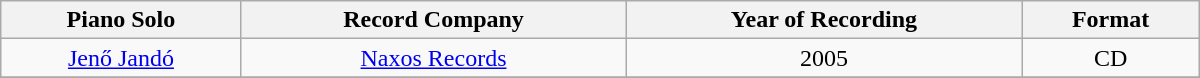<table class="wikitable" width="800px">
<tr>
<th align="center">Piano Solo</th>
<th align="center">Record Company</th>
<th align="center">Year of Recording</th>
<th align="center">Format</th>
</tr>
<tr>
<td align="center"><a href='#'>Jenő Jandó</a></td>
<td align="center"><a href='#'>Naxos Records</a></td>
<td align="center">2005</td>
<td align="center">CD</td>
</tr>
<tr>
</tr>
</table>
